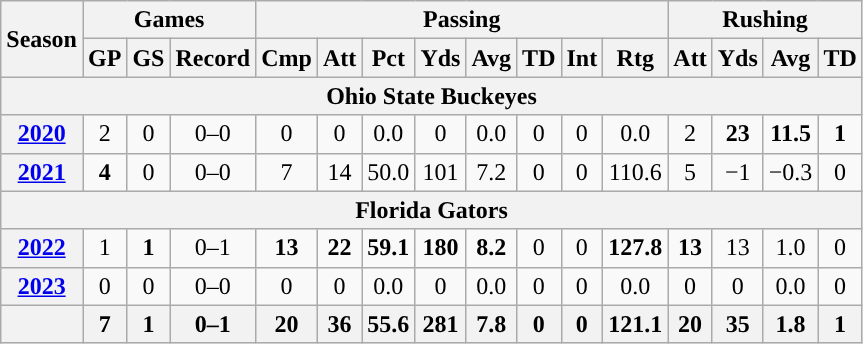<table class="wikitable" style="text-align:center;">
<tr>
<th rowspan="2">Season</th>
<th colspan="3">Games</th>
<th colspan="8">Passing</th>
<th colspan="5">Rushing</th>
</tr>
<tr>
<th>GP</th>
<th>GS</th>
<th>Record</th>
<th>Cmp</th>
<th>Att</th>
<th>Pct</th>
<th>Yds</th>
<th>Avg</th>
<th>TD</th>
<th>Int</th>
<th>Rtg</th>
<th>Att</th>
<th>Yds</th>
<th>Avg</th>
<th>TD</th>
</tr>
<tr>
<th colspan="16">Ohio State Buckeyes</th>
</tr>
<tr>
<th><a href='#'>2020</a></th>
<td>2</td>
<td>0</td>
<td>0–0</td>
<td>0</td>
<td>0</td>
<td>0.0</td>
<td>0</td>
<td>0.0</td>
<td>0</td>
<td>0</td>
<td>0.0</td>
<td>2</td>
<td><strong>23</strong></td>
<td><strong>11.5</strong></td>
<td><strong>1</strong></td>
</tr>
<tr>
<th><a href='#'>2021</a></th>
<td><strong>4</strong></td>
<td>0</td>
<td>0–0</td>
<td>7</td>
<td>14</td>
<td>50.0</td>
<td>101</td>
<td>7.2</td>
<td>0</td>
<td>0</td>
<td>110.6</td>
<td>5</td>
<td>−1</td>
<td>−0.3</td>
<td>0</td>
</tr>
<tr>
<th colspan="16">Florida Gators</th>
</tr>
<tr>
<th><a href='#'>2022</a></th>
<td>1</td>
<td><strong>1</strong></td>
<td>0–1</td>
<td><strong>13</strong></td>
<td><strong>22</strong></td>
<td><strong>59.1</strong></td>
<td><strong>180</strong></td>
<td><strong>8.2</strong></td>
<td>0</td>
<td>0</td>
<td><strong>127.8</strong></td>
<td><strong>13</strong></td>
<td>13</td>
<td>1.0</td>
<td>0</td>
</tr>
<tr>
<th><a href='#'>2023</a></th>
<td>0</td>
<td>0</td>
<td>0–0</td>
<td>0</td>
<td>0</td>
<td>0.0</td>
<td>0</td>
<td>0.0</td>
<td>0</td>
<td>0</td>
<td>0.0</td>
<td>0</td>
<td>0</td>
<td>0.0</td>
<td>0</td>
</tr>
<tr>
<th></th>
<th>7</th>
<th>1</th>
<th>0–1</th>
<th>20</th>
<th>36</th>
<th>55.6</th>
<th>281</th>
<th>7.8</th>
<th>0</th>
<th>0</th>
<th>121.1</th>
<th>20</th>
<th>35</th>
<th>1.8</th>
<th>1</th>
</tr>
</table>
